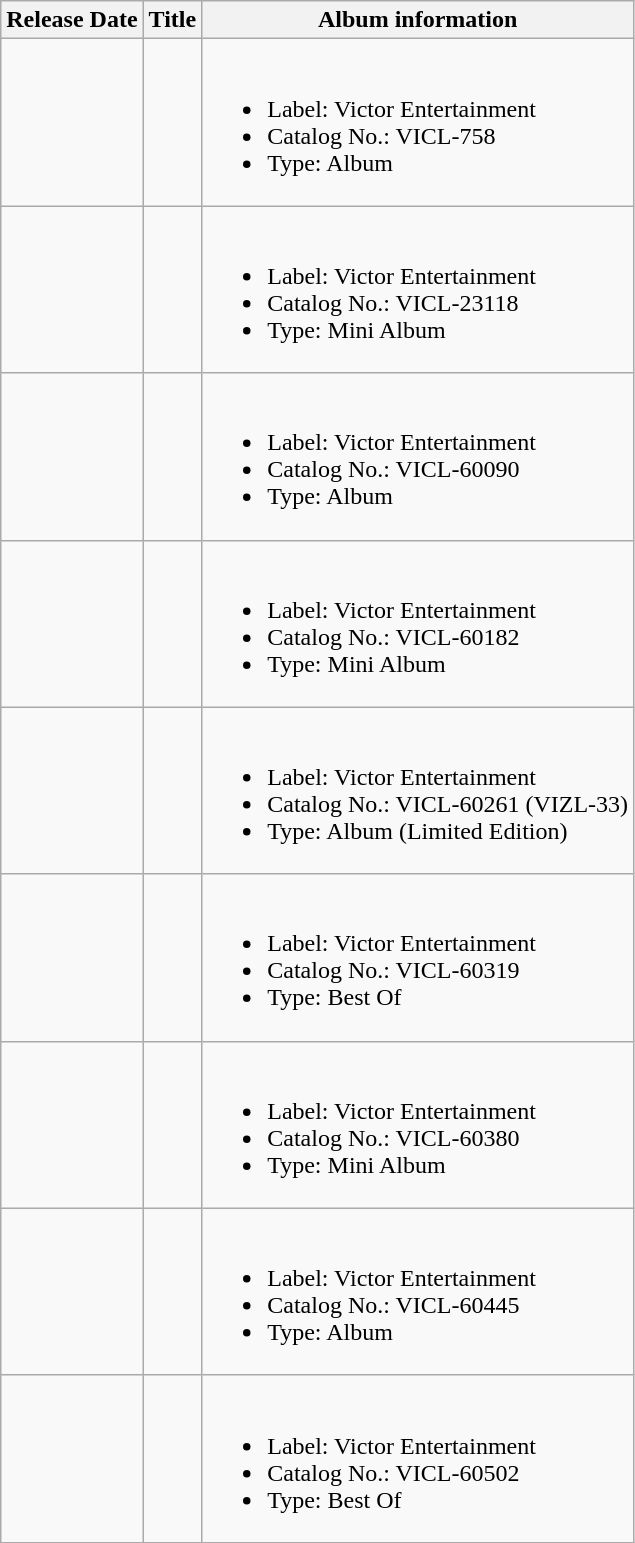<table class="wikitable plainrowheaders">
<tr>
<th>Release Date</th>
<th>Title</th>
<th>Album information</th>
</tr>
<tr>
<td></td>
<td></td>
<td><br><ul><li>Label: Victor Entertainment</li><li>Catalog No.: VICL-758</li><li>Type: Album</li></ul></td>
</tr>
<tr>
<td></td>
<td></td>
<td><br><ul><li>Label: Victor Entertainment</li><li>Catalog No.: VICL-23118</li><li>Type: Mini Album</li></ul></td>
</tr>
<tr>
<td></td>
<td></td>
<td><br><ul><li>Label: Victor Entertainment</li><li>Catalog No.: VICL-60090</li><li>Type: Album</li></ul></td>
</tr>
<tr>
<td></td>
<td></td>
<td><br><ul><li>Label: Victor Entertainment</li><li>Catalog No.: VICL-60182</li><li>Type: Mini Album</li></ul></td>
</tr>
<tr>
<td></td>
<td></td>
<td><br><ul><li>Label: Victor Entertainment</li><li>Catalog No.: VICL-60261 (VIZL-33)</li><li>Type: Album (Limited Edition)</li></ul></td>
</tr>
<tr>
<td></td>
<td></td>
<td><br><ul><li>Label: Victor Entertainment</li><li>Catalog No.: VICL-60319</li><li>Type: Best Of</li></ul></td>
</tr>
<tr>
<td></td>
<td></td>
<td><br><ul><li>Label: Victor Entertainment</li><li>Catalog No.: VICL-60380</li><li>Type: Mini Album</li></ul></td>
</tr>
<tr>
<td></td>
<td></td>
<td><br><ul><li>Label: Victor Entertainment</li><li>Catalog No.: VICL-60445</li><li>Type: Album</li></ul></td>
</tr>
<tr>
<td></td>
<td></td>
<td><br><ul><li>Label: Victor Entertainment</li><li>Catalog No.: VICL-60502</li><li>Type: Best Of</li></ul></td>
</tr>
</table>
